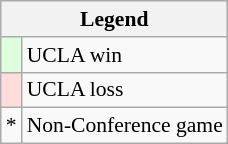<table class="wikitable" style="font-size:90%">
<tr>
<th colspan=2>Legend</th>
</tr>
<tr>
<td style="background:#ddffdd;"> </td>
<td>UCLA win</td>
</tr>
<tr>
<td style="background:#ffdddd;"> </td>
<td>UCLA loss</td>
</tr>
<tr>
<td>*</td>
<td>Non-Conference game</td>
</tr>
</table>
